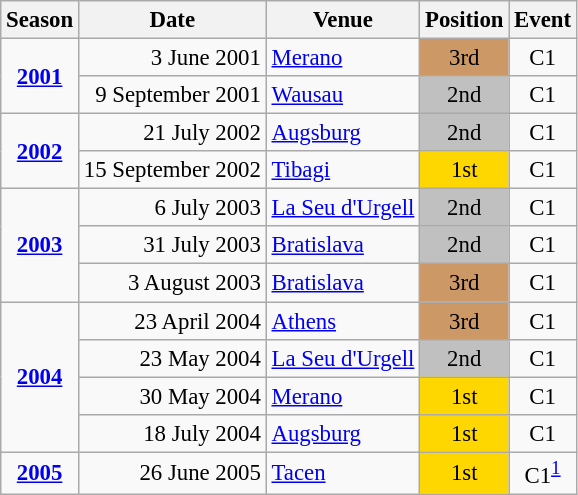<table class="wikitable" style="text-align:center; font-size:95%;">
<tr>
<th>Season</th>
<th>Date</th>
<th>Venue</th>
<th>Position</th>
<th>Event</th>
</tr>
<tr>
<td rowspan=2><strong><a href='#'>2001</a></strong></td>
<td align=right>3 June 2001</td>
<td align=left><a href='#'>Merano</a></td>
<td bgcolor=cc9966>3rd</td>
<td>C1</td>
</tr>
<tr>
<td align=right>9 September 2001</td>
<td align=left><a href='#'>Wausau</a></td>
<td bgcolor=silver>2nd</td>
<td>C1</td>
</tr>
<tr>
<td rowspan=2><strong><a href='#'>2002</a></strong></td>
<td align=right>21 July 2002</td>
<td align=left><a href='#'>Augsburg</a></td>
<td bgcolor=silver>2nd</td>
<td>C1</td>
</tr>
<tr>
<td align=right>15 September 2002</td>
<td align=left><a href='#'>Tibagi</a></td>
<td bgcolor=gold>1st</td>
<td>C1</td>
</tr>
<tr>
<td rowspan=3><strong><a href='#'>2003</a></strong></td>
<td align=right>6 July 2003</td>
<td align=left><a href='#'>La Seu d'Urgell</a></td>
<td bgcolor=silver>2nd</td>
<td>C1</td>
</tr>
<tr>
<td align=right>31 July 2003</td>
<td align=left><a href='#'>Bratislava</a></td>
<td bgcolor=silver>2nd</td>
<td>C1</td>
</tr>
<tr>
<td align=right>3 August 2003</td>
<td align=left><a href='#'>Bratislava</a></td>
<td bgcolor=cc9966>3rd</td>
<td>C1</td>
</tr>
<tr>
<td rowspan=4><strong><a href='#'>2004</a></strong></td>
<td align=right>23 April 2004</td>
<td align=left><a href='#'>Athens</a></td>
<td bgcolor=cc9966>3rd</td>
<td>C1</td>
</tr>
<tr>
<td align=right>23 May 2004</td>
<td align=left><a href='#'>La Seu d'Urgell</a></td>
<td bgcolor=silver>2nd</td>
<td>C1</td>
</tr>
<tr>
<td align=right>30 May 2004</td>
<td align=left><a href='#'>Merano</a></td>
<td bgcolor=gold>1st</td>
<td>C1</td>
</tr>
<tr>
<td align=right>18 July 2004</td>
<td align=left><a href='#'>Augsburg</a></td>
<td bgcolor=gold>1st</td>
<td>C1</td>
</tr>
<tr>
<td><strong><a href='#'>2005</a></strong></td>
<td align=right>26 June 2005</td>
<td align=left><a href='#'>Tacen</a></td>
<td bgcolor=gold>1st</td>
<td>C1<sup><a href='#'>1</a></sup></td>
</tr>
</table>
